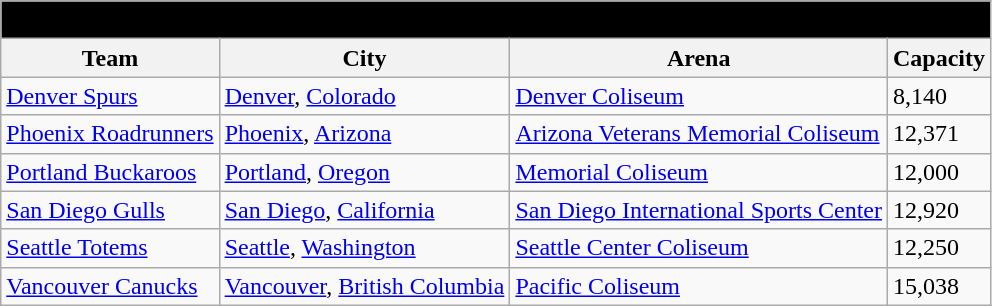<table class="wikitable" style="width:auto">
<tr>
<td bgcolor="#000000" align="center" colspan="6"><strong><span>1968–69 Western Hockey League</span></strong></td>
</tr>
<tr>
<th>Team</th>
<th>City</th>
<th>Arena</th>
<th>Capacity</th>
</tr>
<tr>
<td><a href='#'>Denver Spurs</a></td>
<td><a href='#'>Denver</a>, <a href='#'>Colorado</a></td>
<td><a href='#'>Denver Coliseum</a></td>
<td>8,140</td>
</tr>
<tr>
<td><a href='#'>Phoenix Roadrunners</a></td>
<td><a href='#'>Phoenix</a>, <a href='#'>Arizona</a></td>
<td><a href='#'>Arizona Veterans Memorial Coliseum</a></td>
<td>12,371</td>
</tr>
<tr>
<td><a href='#'>Portland Buckaroos</a></td>
<td><a href='#'>Portland</a>, <a href='#'>Oregon</a></td>
<td><a href='#'>Memorial Coliseum</a></td>
<td>12,000</td>
</tr>
<tr>
<td><a href='#'>San Diego Gulls</a></td>
<td><a href='#'>San Diego</a>, <a href='#'>California</a></td>
<td><a href='#'>San Diego International Sports Center</a></td>
<td>12,920</td>
</tr>
<tr>
<td><a href='#'>Seattle Totems</a></td>
<td><a href='#'>Seattle</a>, <a href='#'>Washington</a></td>
<td><a href='#'>Seattle Center Coliseum</a></td>
<td>12,250</td>
</tr>
<tr>
<td><a href='#'>Vancouver Canucks</a></td>
<td><a href='#'>Vancouver</a>, <a href='#'>British Columbia</a></td>
<td><a href='#'>Pacific Coliseum</a></td>
<td>15,038</td>
</tr>
</table>
